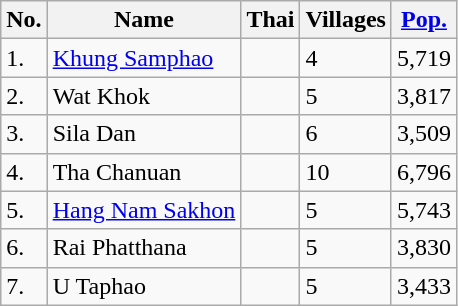<table class="wikitable sortable">
<tr>
<th>No.</th>
<th>Name</th>
<th>Thai</th>
<th>Villages</th>
<th><a href='#'>Pop.</a></th>
</tr>
<tr>
<td>1.</td>
<td><a href='#'>Khung Samphao</a></td>
<td></td>
<td>4</td>
<td>5,719</td>
</tr>
<tr>
<td>2.</td>
<td>Wat Khok</td>
<td></td>
<td>5</td>
<td>3,817</td>
</tr>
<tr>
<td>3.</td>
<td>Sila Dan</td>
<td></td>
<td>6</td>
<td>3,509</td>
</tr>
<tr>
<td>4.</td>
<td>Tha Chanuan</td>
<td></td>
<td>10</td>
<td>6,796</td>
</tr>
<tr>
<td>5.</td>
<td><a href='#'>Hang Nam Sakhon</a></td>
<td></td>
<td>5</td>
<td>5,743</td>
</tr>
<tr>
<td>6.</td>
<td>Rai Phatthana</td>
<td></td>
<td>5</td>
<td>3,830</td>
</tr>
<tr>
<td>7.</td>
<td>U Taphao</td>
<td></td>
<td>5</td>
<td>3,433</td>
</tr>
</table>
